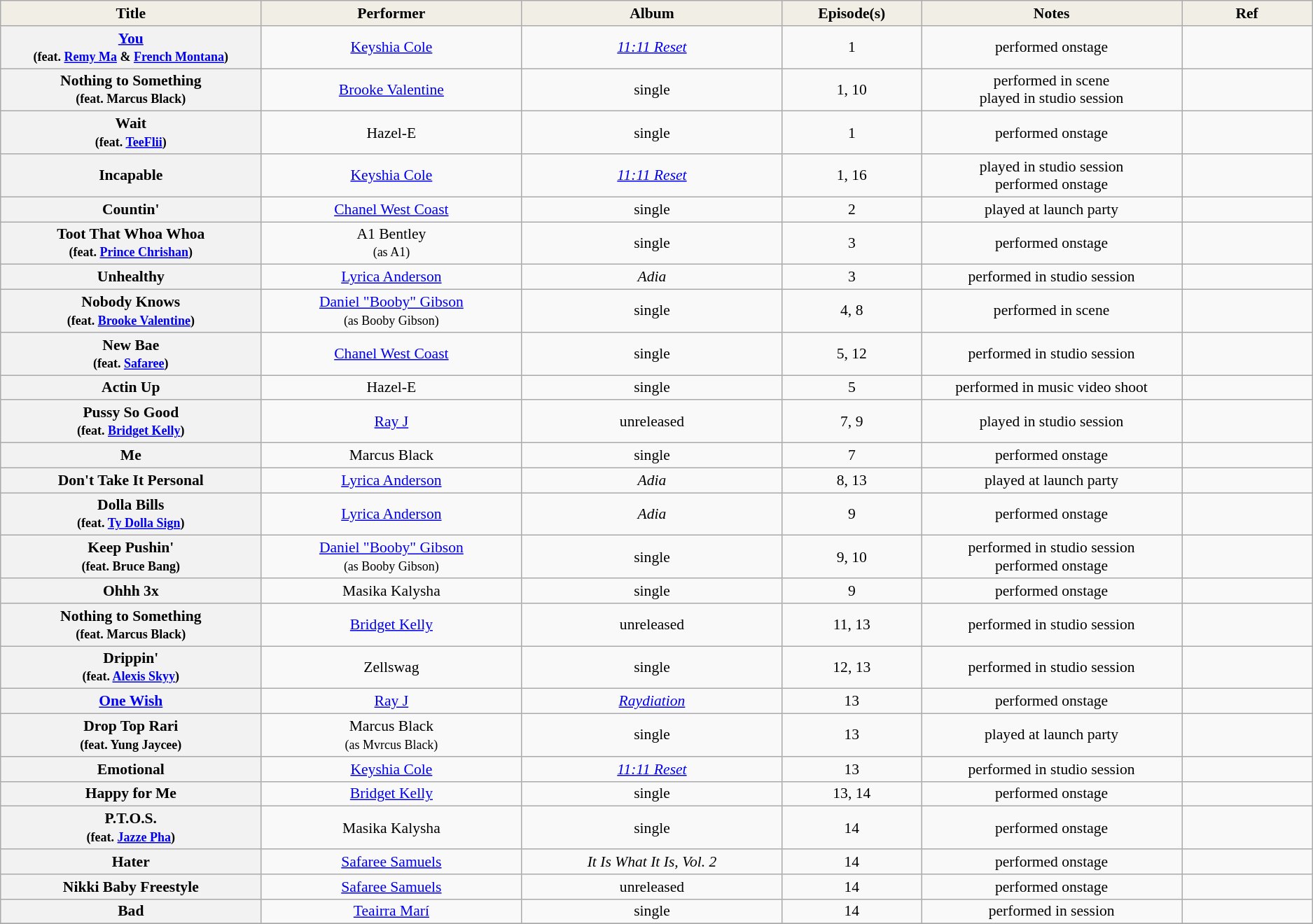<table class="wikitable sortable" style="font-size:90%; text-align: center">
<tr>
<th scope="col" style="background:#f1efe5;" width="10%">Title</th>
<th scope="col" style="background:#f1efe5;" width="10%">Performer</th>
<th scope="col" style="background:#f1efe5;" width="10%">Album</th>
<th scope="col" style="background:#f1efe5;" width="5%">Episode(s)</th>
<th scope="col" style="background:#f1efe5;" width="10%">Notes</th>
<th scope="col" style="background:#f1efe5;" width="5%">Ref</th>
</tr>
<tr>
<th scope="row"><a href='#'>You</a> <br><small>(feat. <a href='#'>Remy Ma</a> & <a href='#'>French Montana</a>)</small></th>
<td><a href='#'>Keyshia Cole</a></td>
<td><em><a href='#'>11:11 Reset</a></em></td>
<td>1</td>
<td>performed onstage</td>
<td align="center"></td>
</tr>
<tr>
<th scope="row">Nothing to Something <br> <small>(feat. Marcus Black)</small></th>
<td><a href='#'>Brooke Valentine</a></td>
<td>single</td>
<td>1, 10</td>
<td>performed in scene <br> played in studio session</td>
<td align="center"></td>
</tr>
<tr>
<th scope="row">Wait <br> <small>(feat. <a href='#'>TeeFlii</a>)</small></th>
<td>Hazel-E</td>
<td>single</td>
<td>1</td>
<td>performed onstage</td>
<td align="center"></td>
</tr>
<tr>
<th scope="row">Incapable</th>
<td><a href='#'>Keyshia Cole</a></td>
<td><em><a href='#'>11:11 Reset</a></em></td>
<td>1, 16</td>
<td>played in studio session <br> performed onstage</td>
<td align="center"></td>
</tr>
<tr>
<th scope="row">Countin'</th>
<td><a href='#'>Chanel West Coast</a></td>
<td>single</td>
<td>2</td>
<td>played at launch party</td>
<td align="center"></td>
</tr>
<tr>
<th scope="row">Toot That Whoa Whoa <br><small>(feat. <a href='#'>Prince Chrishan</a>)</small></th>
<td>A1 Bentley <br><small>(as A1)</small></td>
<td>single</td>
<td>3</td>
<td>performed onstage</td>
<td align="center"></td>
</tr>
<tr>
<th scope="row">Unhealthy</th>
<td><a href='#'>Lyrica Anderson</a></td>
<td><em>Adia</em></td>
<td>3</td>
<td>performed in studio session</td>
<td align="center"></td>
</tr>
<tr>
<th scope="row">Nobody Knows <br><small>(feat. <a href='#'>Brooke Valentine</a>)</small></th>
<td><a href='#'>Daniel "Booby" Gibson</a> <br><small>(as Booby Gibson)</small></td>
<td>single</td>
<td>4, 8</td>
<td>performed in scene</td>
<td align="center"></td>
</tr>
<tr>
<th scope="row">New Bae <br><small>(feat. <a href='#'>Safaree</a>)</small></th>
<td><a href='#'>Chanel West Coast</a></td>
<td>single</td>
<td>5, 12</td>
<td>performed in studio session</td>
<td align="center"></td>
</tr>
<tr>
<th scope="row">Actin Up</th>
<td>Hazel-E</td>
<td>single</td>
<td>5</td>
<td>performed in music video shoot</td>
<td align="center"></td>
</tr>
<tr>
<th scope="row">Pussy So Good <br><small>(feat. <a href='#'>Bridget Kelly</a>)</small></th>
<td><a href='#'>Ray J</a></td>
<td>unreleased</td>
<td>7, 9</td>
<td>played in studio session</td>
<td align="center"></td>
</tr>
<tr>
<th scope="row">Me</th>
<td>Marcus Black</td>
<td>single</td>
<td>7</td>
<td>performed onstage</td>
<td align="center"></td>
</tr>
<tr>
<th scope="row">Don't Take It Personal</th>
<td><a href='#'>Lyrica Anderson</a></td>
<td><em>Adia</em></td>
<td>8, 13</td>
<td>played at launch party</td>
<td align="center"></td>
</tr>
<tr>
<th scope="row">Dolla Bills <br><small>(feat. <a href='#'>Ty Dolla Sign</a>)</small></th>
<td><a href='#'>Lyrica Anderson</a></td>
<td><em>Adia</em></td>
<td>9</td>
<td>performed onstage</td>
<td align="center"></td>
</tr>
<tr>
<th scope="row">Keep Pushin' <br><small>(feat. Bruce Bang)</small></th>
<td><a href='#'>Daniel "Booby" Gibson</a> <br><small>(as Booby Gibson)</small></td>
<td>single</td>
<td>9, 10</td>
<td>performed in studio session<br>performed onstage</td>
<td align="center"></td>
</tr>
<tr>
<th scope="row">Ohhh 3x</th>
<td>Masika Kalysha</td>
<td>single</td>
<td>9</td>
<td>performed onstage</td>
<td align="center"></td>
</tr>
<tr>
<th scope="row">Nothing to Something <br> <small>(feat. Marcus Black)</small></th>
<td><a href='#'>Bridget Kelly</a></td>
<td>unreleased</td>
<td>11, 13</td>
<td>performed in studio session</td>
<td align="center"></td>
</tr>
<tr>
<th scope="row">Drippin' <br><small>(feat. <a href='#'>Alexis Skyy</a>)</small></th>
<td>Zellswag</td>
<td>single</td>
<td>12, 13</td>
<td>performed in studio session</td>
<td align="center"></td>
</tr>
<tr>
<th scope="row"><a href='#'>One Wish</a></th>
<td><a href='#'>Ray J</a></td>
<td><em><a href='#'>Raydiation</a></em></td>
<td>13</td>
<td>performed onstage</td>
<td align="center"></td>
</tr>
<tr>
<th scope="row">Drop Top Rari <br><small>(feat. Yung Jaycee)</small></th>
<td>Marcus Black <br><small>(as Mvrcus Black)</small></td>
<td>single</td>
<td>13</td>
<td>played at launch party</td>
<td align="center"></td>
</tr>
<tr>
<th scope="row">Emotional</th>
<td><a href='#'>Keyshia Cole</a></td>
<td><em><a href='#'>11:11 Reset</a></em></td>
<td>13</td>
<td>performed in studio session</td>
<td align="center"></td>
</tr>
<tr>
<th scope="row">Happy for Me</th>
<td><a href='#'>Bridget Kelly</a></td>
<td>single</td>
<td>13, 14</td>
<td>performed onstage</td>
<td align="center"></td>
</tr>
<tr>
<th scope="row">P.T.O.S. <br><small>(feat. <a href='#'>Jazze Pha</a>)</small></th>
<td>Masika Kalysha</td>
<td>single</td>
<td>14</td>
<td>performed onstage</td>
<td align="center"></td>
</tr>
<tr>
<th scope="row">Hater</th>
<td><a href='#'>Safaree Samuels</a></td>
<td><em>It Is What It Is, Vol. 2</em></td>
<td>14</td>
<td>performed onstage</td>
<td align="center"></td>
</tr>
<tr>
<th scope="row">Nikki Baby Freestyle</th>
<td><a href='#'>Safaree Samuels</a></td>
<td>unreleased</td>
<td>14</td>
<td>performed onstage</td>
<td align="center"></td>
</tr>
<tr>
<th scope="row">Bad</th>
<td><a href='#'>Teairra Marí</a></td>
<td>single</td>
<td>14</td>
<td>performed in session</td>
<td align="center"></td>
</tr>
<tr>
</tr>
</table>
